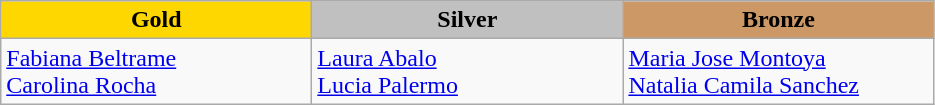<table class="wikitable" style="text-align:left">
<tr align="center">
<td width=200 bgcolor=gold><strong>Gold</strong></td>
<td width=200 bgcolor=silver><strong>Silver</strong></td>
<td width=200 bgcolor=CC9966><strong>Bronze</strong></td>
</tr>
<tr>
<td><a href='#'>Fabiana Beltrame</a><br><a href='#'>Carolina Rocha</a><br><em></em></td>
<td><a href='#'>Laura Abalo</a><br><a href='#'>Lucia Palermo</a><br><em></em></td>
<td><a href='#'>Maria Jose Montoya</a><br><a href='#'>Natalia Camila Sanchez</a><br><em></em></td>
</tr>
</table>
